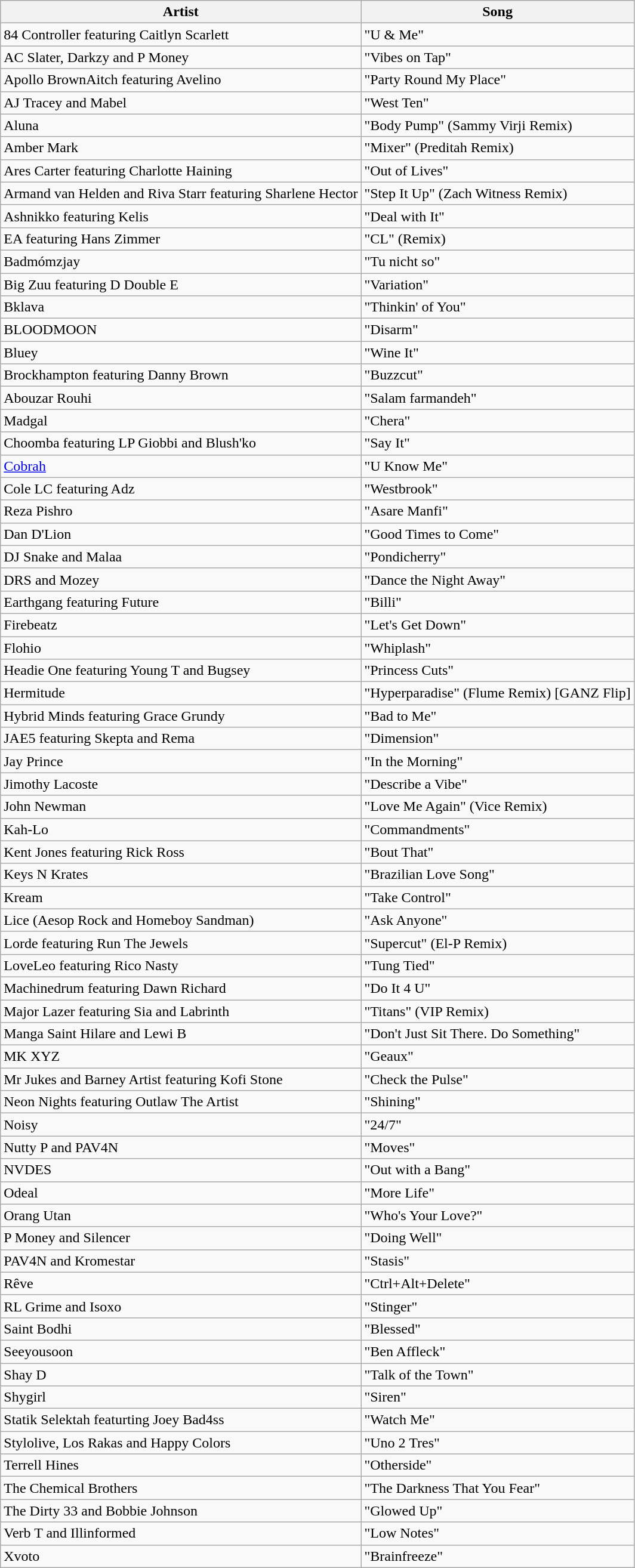<table class="wikitable sortable mw-collapsible">
<tr>
<th>Artist</th>
<th>Song</th>
</tr>
<tr>
<td>84 Controller featuring Caitlyn Scarlett</td>
<td>"U & Me"</td>
</tr>
<tr>
<td>AC Slater, Darkzy and P Money</td>
<td>"Vibes on Tap"</td>
</tr>
<tr>
<td>Apollo BrownAitch featuring Avelino</td>
<td>"Party Round My Place"</td>
</tr>
<tr>
<td>AJ Tracey and Mabel</td>
<td>"West Ten"</td>
</tr>
<tr>
<td>Aluna</td>
<td>"Body Pump" (Sammy Virji Remix)</td>
</tr>
<tr>
<td>Amber Mark</td>
<td>"Mixer" (Preditah Remix)</td>
</tr>
<tr>
<td>Ares Carter featuring Charlotte Haining</td>
<td>"Out of Lives"</td>
</tr>
<tr>
<td>Armand van Helden and Riva Starr featuring Sharlene Hector</td>
<td>"Step It Up" (Zach Witness Remix)</td>
</tr>
<tr>
<td>Ashnikko featuring Kelis</td>
<td>"Deal with It"</td>
</tr>
<tr>
<td>EA featuring Hans Zimmer</td>
<td>"CL" (Remix)</td>
</tr>
<tr>
<td>Badmómzjay</td>
<td>"Tu nicht so"</td>
</tr>
<tr>
<td>Big Zuu featuring D Double E</td>
<td>"Variation"</td>
</tr>
<tr>
<td>Bklava</td>
<td>"Thinkin' of You"</td>
</tr>
<tr>
<td>BLOODMOON</td>
<td>"Disarm"</td>
</tr>
<tr>
<td>Bluey</td>
<td>"Wine It"</td>
</tr>
<tr>
<td>Brockhampton featuring Danny Brown</td>
<td>"Buzzcut"</td>
</tr>
<tr>
<td>Abouzar Rouhi</td>
<td>"Salam farmandeh"</td>
</tr>
<tr>
<td>Madgal</td>
<td>"Chera"</td>
</tr>
<tr>
<td>Choomba featuring LP Giobbi and Blush'ko</td>
<td>"Say It"</td>
</tr>
<tr>
<td><a href='#'>Cobrah</a></td>
<td>"U Know Me"</td>
</tr>
<tr>
<td>Cole LC featuring Adz</td>
<td>"Westbrook"</td>
</tr>
<tr>
<td>Reza Pishro</td>
<td>"Asare Manfi"</td>
</tr>
<tr>
<td>Dan D'Lion</td>
<td>"Good Times to Come"</td>
</tr>
<tr>
<td>DJ Snake and Malaa</td>
<td>"Pondicherry"</td>
</tr>
<tr>
<td>DRS and Mozey</td>
<td>"Dance the Night Away"</td>
</tr>
<tr>
<td>Earthgang featuring Future</td>
<td>"Billi"</td>
</tr>
<tr>
<td>Firebeatz</td>
<td>"Let's Get Down"</td>
</tr>
<tr>
<td>Flohio</td>
<td>"Whiplash"</td>
</tr>
<tr>
<td>Headie One featuring Young T and Bugsey</td>
<td>"Princess Cuts"</td>
</tr>
<tr>
<td>Hermitude</td>
<td>"Hyperparadise" (Flume Remix) [GANZ Flip]</td>
</tr>
<tr>
<td>Hybrid Minds featuring Grace Grundy</td>
<td>"Bad to Me"</td>
</tr>
<tr>
<td>JAE5 featuring Skepta and Rema</td>
<td>"Dimension"</td>
</tr>
<tr>
<td>Jay Prince</td>
<td>"In the Morning"</td>
</tr>
<tr>
<td>Jimothy Lacoste</td>
<td>"Describe a Vibe"</td>
</tr>
<tr>
<td>John Newman</td>
<td>"Love Me Again" (Vice Remix)</td>
</tr>
<tr>
<td>Kah-Lo</td>
<td>"Commandments"</td>
</tr>
<tr>
<td>Kent Jones featuring Rick Ross</td>
<td>"Bout That"</td>
</tr>
<tr>
<td>Keys N Krates</td>
<td>"Brazilian Love Song"</td>
</tr>
<tr>
<td>Kream</td>
<td>"Take Control"</td>
</tr>
<tr>
<td>Lice (Aesop Rock and Homeboy Sandman)</td>
<td>"Ask Anyone"</td>
</tr>
<tr>
<td>Lorde featuring Run The Jewels</td>
<td>"Supercut" (El-P Remix)</td>
</tr>
<tr>
<td>LoveLeo featuring Rico Nasty</td>
<td>"Tung Tied"</td>
</tr>
<tr>
<td>Machinedrum featuring Dawn Richard</td>
<td>"Do It 4 U"</td>
</tr>
<tr>
<td>Major Lazer featuring Sia and Labrinth</td>
<td>"Titans" (VIP Remix)</td>
</tr>
<tr>
<td>Manga Saint Hilare and Lewi B</td>
<td>"Don't Just Sit There. Do Something"</td>
</tr>
<tr>
<td>MK XYZ</td>
<td>"Geaux"</td>
</tr>
<tr>
<td>Mr Jukes and Barney Artist featuring Kofi Stone</td>
<td>"Check the Pulse"</td>
</tr>
<tr>
<td>Neon Nights featuring Outlaw The Artist</td>
<td>"Shining"</td>
</tr>
<tr>
<td>Noisy</td>
<td>"24/7"</td>
</tr>
<tr>
<td>Nutty P and PAV4N</td>
<td>"Moves"</td>
</tr>
<tr>
<td>NVDES</td>
<td>"Out with a Bang"</td>
</tr>
<tr>
<td>Odeal</td>
<td>"More Life"</td>
</tr>
<tr>
<td>Orang Utan</td>
<td>"Who's Your Love?"</td>
</tr>
<tr>
<td>P Money and Silencer</td>
<td>"Doing Well"</td>
</tr>
<tr>
<td>PAV4N and Kromestar</td>
<td>"Stasis"</td>
</tr>
<tr>
<td>Rêve</td>
<td>"Ctrl+Alt+Delete"</td>
</tr>
<tr>
<td>RL Grime and Isoxo</td>
<td>"Stinger"</td>
</tr>
<tr>
<td>Saint Bodhi</td>
<td>"Blessed"</td>
</tr>
<tr>
<td>Seeyousoon</td>
<td>"Ben Affleck"</td>
</tr>
<tr>
<td>Shay D</td>
<td>"Talk of the Town"</td>
</tr>
<tr>
<td>Shygirl</td>
<td>"Siren"</td>
</tr>
<tr>
<td>Statik Selektah featurting Joey Bad4ss</td>
<td>"Watch Me"</td>
</tr>
<tr>
<td>Stylolive, Los Rakas and Happy Colors</td>
<td>"Uno 2 Tres"</td>
</tr>
<tr>
<td>Terrell Hines</td>
<td>"Otherside"</td>
</tr>
<tr>
<td>The Chemical Brothers</td>
<td>"The Darkness That You Fear"</td>
</tr>
<tr>
<td>The Dirty 33 and Bobbie Johnson</td>
<td>"Glowed Up"</td>
</tr>
<tr>
<td>Verb T and Illinformed</td>
<td>"Low Notes"</td>
</tr>
<tr>
<td>Xvoto</td>
<td>"Brainfreeze"</td>
</tr>
</table>
